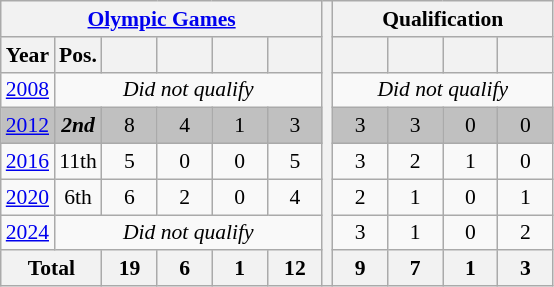<table class="wikitable" style="text-align: center;font-size:90%;">
<tr>
<th colspan=6><a href='#'>Olympic Games</a></th>
<th rowspan=8></th>
<th colspan=4>Qualification</th>
</tr>
<tr>
<th>Year</th>
<th>Pos.</th>
<th width=30></th>
<th width=30></th>
<th width=30></th>
<th width=30></th>
<th width=30></th>
<th width=30></th>
<th width=30></th>
<th width=30></th>
</tr>
<tr>
<td> <a href='#'>2008</a></td>
<td colspan=5><em>Did not qualify</em></td>
<td colspan=4><em>Did not qualify</em></td>
</tr>
<tr bgcolor=silver>
<td> <a href='#'>2012</a></td>
<td><strong><em>2nd</em></strong></td>
<td>8</td>
<td>4</td>
<td>1</td>
<td>3</td>
<td>3</td>
<td>3</td>
<td>0</td>
<td>0</td>
</tr>
<tr>
<td> <a href='#'>2016</a></td>
<td>11th</td>
<td>5</td>
<td>0</td>
<td>0</td>
<td>5</td>
<td>3</td>
<td>2</td>
<td>1</td>
<td>0</td>
</tr>
<tr>
<td> <a href='#'>2020</a></td>
<td>6th</td>
<td>6</td>
<td>2</td>
<td>0</td>
<td>4</td>
<td>2</td>
<td>1</td>
<td>0</td>
<td>1</td>
</tr>
<tr>
<td> <a href='#'>2024</a></td>
<td colspan=5><em>Did not qualify</em></td>
<td>3</td>
<td>1</td>
<td>0</td>
<td>2</td>
</tr>
<tr>
<th colspan=2>Total</th>
<th>19</th>
<th>6</th>
<th>1</th>
<th>12</th>
<th>9</th>
<th>7</th>
<th>1</th>
<th>3</th>
</tr>
</table>
